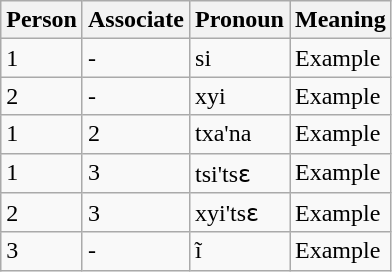<table class="wikitable">
<tr>
<th>Person</th>
<th>Associate</th>
<th>Pronoun</th>
<th>Meaning</th>
</tr>
<tr>
<td>1</td>
<td>-</td>
<td>si</td>
<td>Example</td>
</tr>
<tr>
<td>2</td>
<td>-</td>
<td>xyi</td>
<td>Example</td>
</tr>
<tr>
<td>1</td>
<td>2</td>
<td>txa'na</td>
<td>Example</td>
</tr>
<tr>
<td>1</td>
<td>3</td>
<td>tsi'tsɛ</td>
<td>Example</td>
</tr>
<tr>
<td>2</td>
<td>3</td>
<td>xyi'tsɛ</td>
<td>Example</td>
</tr>
<tr>
<td>3</td>
<td>-</td>
<td>ĩ</td>
<td>Example</td>
</tr>
</table>
